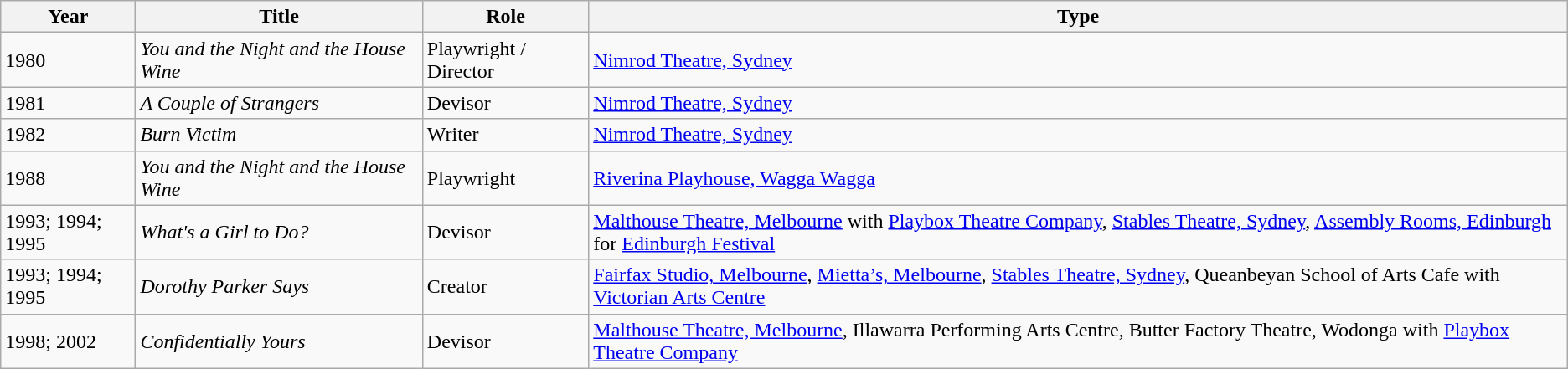<table class="wikitable">
<tr>
<th>Year</th>
<th>Title</th>
<th>Role</th>
<th>Type</th>
</tr>
<tr>
<td>1980</td>
<td><em>You and the Night and the House Wine</em></td>
<td>Playwright / Director</td>
<td><a href='#'>Nimrod Theatre, Sydney</a></td>
</tr>
<tr>
<td>1981</td>
<td><em>A Couple of Strangers</em></td>
<td>Devisor</td>
<td><a href='#'>Nimrod Theatre, Sydney</a></td>
</tr>
<tr>
<td>1982</td>
<td><em>Burn Victim</em></td>
<td>Writer</td>
<td><a href='#'>Nimrod Theatre, Sydney</a></td>
</tr>
<tr>
<td>1988</td>
<td><em>You and the Night and the House Wine</em></td>
<td>Playwright</td>
<td><a href='#'>Riverina Playhouse, Wagga Wagga</a></td>
</tr>
<tr>
<td>1993; 1994; 1995</td>
<td><em>What's a Girl to Do?</em></td>
<td>Devisor</td>
<td><a href='#'>Malthouse Theatre, Melbourne</a> with <a href='#'>Playbox Theatre Company</a>, <a href='#'>Stables Theatre, Sydney</a>, <a href='#'>Assembly Rooms, Edinburgh</a> for <a href='#'>Edinburgh Festival</a></td>
</tr>
<tr>
<td>1993; 1994; 1995</td>
<td><em>Dorothy Parker Says</em></td>
<td>Creator</td>
<td><a href='#'>Fairfax Studio, Melbourne</a>, <a href='#'>Mietta’s, Melbourne</a>, <a href='#'>Stables Theatre, Sydney</a>, Queanbeyan School of Arts Cafe with <a href='#'>Victorian Arts Centre</a></td>
</tr>
<tr>
<td>1998; 2002</td>
<td><em>Confidentially Yours</em></td>
<td>Devisor</td>
<td><a href='#'>Malthouse Theatre, Melbourne</a>, Illawarra Performing Arts Centre, Butter Factory Theatre, Wodonga with <a href='#'>Playbox Theatre Company</a></td>
</tr>
</table>
